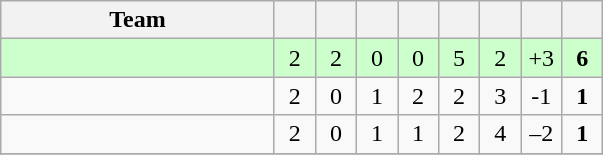<table class="wikitable" style="text-align: center;">
<tr>
<th width="175">Team</th>
<th width="20"></th>
<th width="20"></th>
<th width="20"></th>
<th width="20"></th>
<th width="20"></th>
<th width="20"></th>
<th width="20"></th>
<th width="20"></th>
</tr>
<tr bgcolor=ccffcc>
<td align=left></td>
<td>2</td>
<td>2</td>
<td>0</td>
<td>0</td>
<td>5</td>
<td>2</td>
<td>+3</td>
<td><strong>6</strong></td>
</tr>
<tr>
<td align=left></td>
<td>2</td>
<td>0</td>
<td>1</td>
<td>2</td>
<td>2</td>
<td>3</td>
<td>-1</td>
<td><strong>1</strong></td>
</tr>
<tr>
<td align=left></td>
<td>2</td>
<td>0</td>
<td>1</td>
<td>1</td>
<td>2</td>
<td>4</td>
<td>–2</td>
<td><strong>1</strong></td>
</tr>
<tr>
</tr>
</table>
